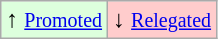<table class="wikitable" align="center">
<tr>
<td style="background:#ddffdd">↑ <small><a href='#'>Promoted</a></small></td>
<td style="background:#ffcccc">↓ <small><a href='#'>Relegated</a></small></td>
</tr>
</table>
